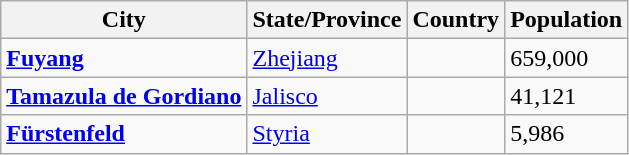<table class="wikitable sortable">
<tr>
<th>City</th>
<th>State/Province</th>
<th>Country</th>
<th>Population</th>
</tr>
<tr>
<td><strong><a href='#'>Fuyang</a></strong></td>
<td><a href='#'>Zhejiang</a></td>
<td></td>
<td>659,000</td>
</tr>
<tr>
<td><strong><a href='#'>Tamazula de Gordiano</a></strong></td>
<td><a href='#'>Jalisco</a></td>
<td></td>
<td>41,121</td>
</tr>
<tr>
<td><strong><a href='#'>Fürstenfeld</a></strong></td>
<td><a href='#'>Styria</a></td>
<td></td>
<td>5,986</td>
</tr>
</table>
